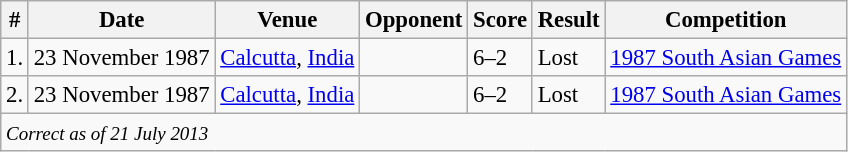<table class="wikitable" style="font-size:95%;">
<tr>
<th>#</th>
<th>Date</th>
<th>Venue</th>
<th>Opponent</th>
<th>Score</th>
<th>Result</th>
<th>Competition</th>
</tr>
<tr>
<td>1.</td>
<td>23 November 1987</td>
<td><a href='#'>Calcutta</a>, <a href='#'>India</a></td>
<td></td>
<td>6–2</td>
<td>Lost</td>
<td><a href='#'>1987 South Asian Games</a></td>
</tr>
<tr>
<td>2.</td>
<td>23 November 1987</td>
<td><a href='#'>Calcutta</a>, <a href='#'>India</a></td>
<td></td>
<td>6–2</td>
<td>Lost</td>
<td><a href='#'>1987 South Asian Games</a></td>
</tr>
<tr>
<td colspan="12"><small><em>Correct as of 21 July 2013</em></small></td>
</tr>
</table>
